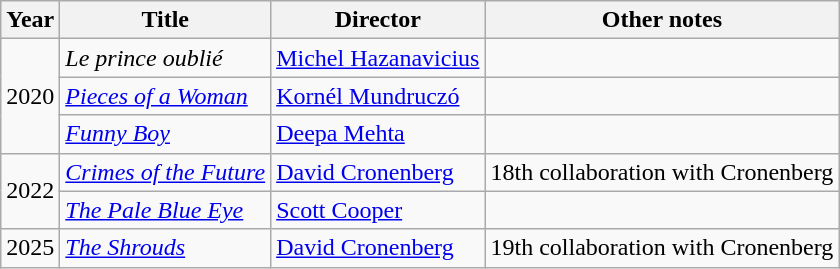<table class="wikitable sortable">
<tr>
<th>Year</th>
<th>Title</th>
<th>Director</th>
<th class="unsortable">Other notes</th>
</tr>
<tr>
<td rowspan="3">2020</td>
<td><em>Le prince oublié</em></td>
<td><a href='#'>Michel Hazanavicius</a></td>
<td></td>
</tr>
<tr>
<td><em><a href='#'>Pieces of a Woman</a></em></td>
<td><a href='#'>Kornél Mundruczó</a></td>
<td></td>
</tr>
<tr>
<td><em><a href='#'>Funny Boy</a></em></td>
<td><a href='#'>Deepa Mehta</a></td>
<td></td>
</tr>
<tr>
<td rowspan="2">2022</td>
<td><em><a href='#'>Crimes of the Future</a></em></td>
<td><a href='#'>David Cronenberg</a></td>
<td>18th collaboration with Cronenberg</td>
</tr>
<tr>
<td><em><a href='#'>The Pale Blue Eye</a></em></td>
<td><a href='#'>Scott Cooper</a></td>
<td></td>
</tr>
<tr>
<td>2025</td>
<td><em><a href='#'>The Shrouds</a></em></td>
<td><a href='#'>David Cronenberg</a></td>
<td>19th collaboration with Cronenberg</td>
</tr>
</table>
